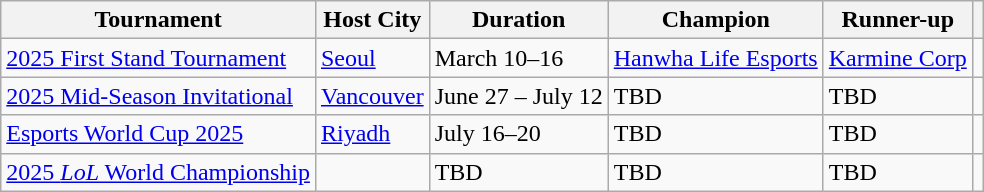<table class="wikitable">
<tr>
<th>Tournament</th>
<th>Host City</th>
<th>Duration</th>
<th>Champion</th>
<th>Runner-up</th>
<th></th>
</tr>
<tr>
<td><a href='#'>2025 First Stand Tournament</a></td>
<td> <a href='#'>Seoul</a></td>
<td>March 10–16</td>
<td><a href='#'>Hanwha Life Esports</a></td>
<td><a href='#'>Karmine Corp</a></td>
<td></td>
</tr>
<tr>
<td><a href='#'>2025 Mid-Season Invitational</a></td>
<td> <a href='#'>Vancouver</a></td>
<td>June 27 – July 12</td>
<td>TBD</td>
<td>TBD</td>
<td></td>
</tr>
<tr>
<td><a href='#'>Esports World Cup 2025</a></td>
<td> <a href='#'>Riyadh</a></td>
<td>July 16–20</td>
<td>TBD</td>
<td>TBD</td>
<td></td>
</tr>
<tr>
<td><a href='#'>2025 <em>LoL</em> World Championship</a></td>
<td></td>
<td>TBD</td>
<td>TBD</td>
<td>TBD</td>
<td></td>
</tr>
</table>
